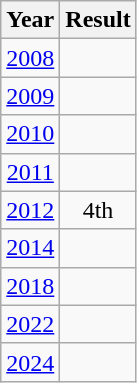<table class="wikitable" style="text-align:center">
<tr>
<th>Year</th>
<th>Result</th>
</tr>
<tr>
<td><a href='#'>2008</a></td>
<td></td>
</tr>
<tr>
<td><a href='#'>2009</a></td>
<td></td>
</tr>
<tr>
<td><a href='#'>2010</a></td>
<td></td>
</tr>
<tr>
<td><a href='#'>2011</a></td>
<td></td>
</tr>
<tr>
<td><a href='#'>2012</a></td>
<td>4th</td>
</tr>
<tr>
<td><a href='#'>2014</a></td>
<td></td>
</tr>
<tr>
<td><a href='#'>2018</a></td>
<td></td>
</tr>
<tr>
<td><a href='#'>2022</a></td>
<td></td>
</tr>
<tr>
<td><a href='#'>2024</a></td>
<td></td>
</tr>
</table>
